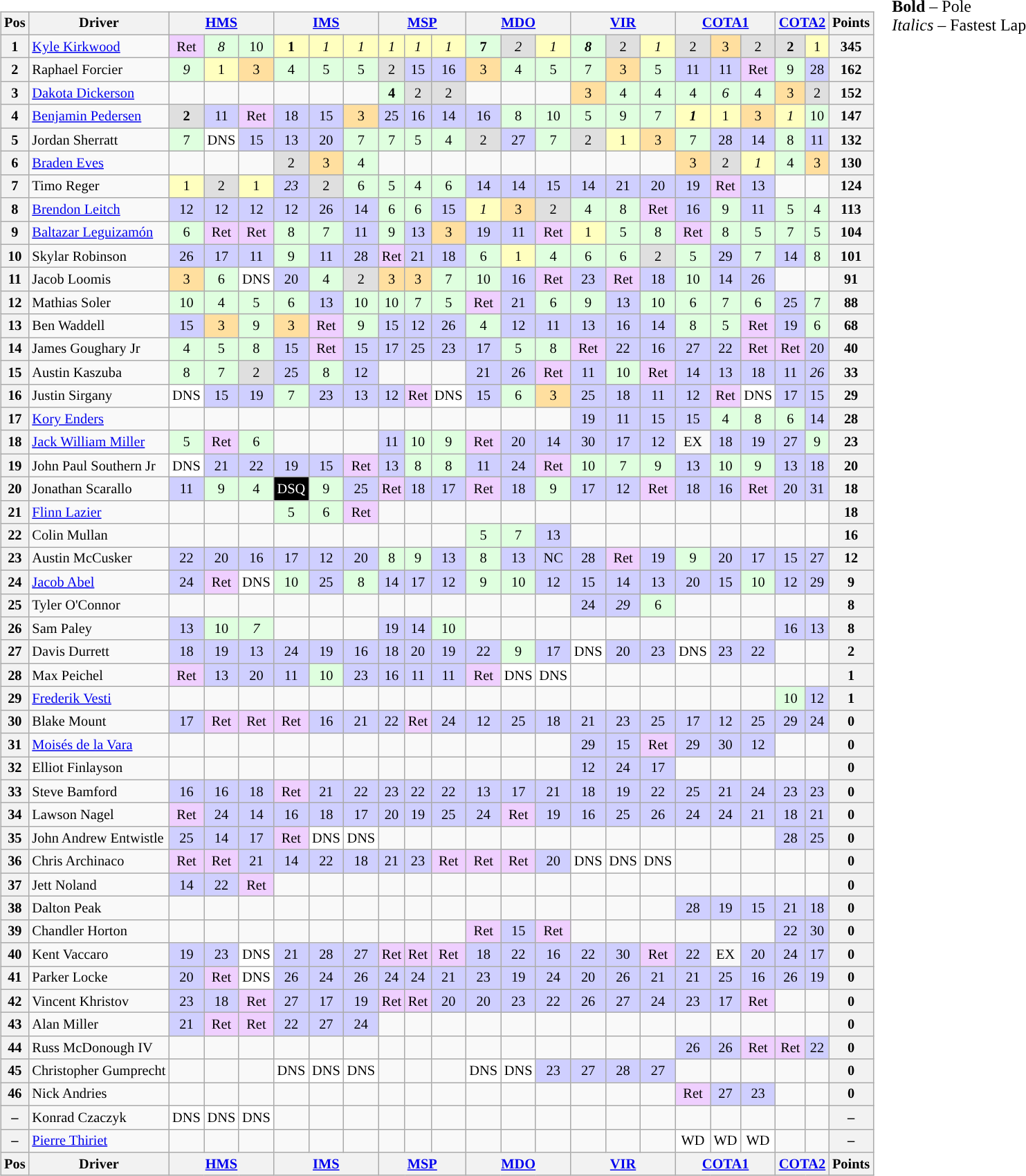<table>
<tr>
<td><br><table class="wikitable" style="font-size:85%; text-align:center">
<tr style="background:#f9f9f9">
<th>Pos</th>
<th>Driver</th>
<th colspan=3><a href='#'>HMS</a></th>
<th colspan=3><a href='#'>IMS</a></th>
<th colspan=3><a href='#'>MSP</a></th>
<th colspan=3><a href='#'>MDO</a></th>
<th colspan=3><a href='#'>VIR</a></th>
<th colspan=3><a href='#'>COTA1</a></th>
<th colspan=2><a href='#'>COTA2</a></th>
<th>Points</th>
</tr>
<tr>
<th>1</th>
<td style="text-align:left"> <a href='#'>Kyle Kirkwood</a></td>
<td style="background:#efcfff">Ret</td>
<td style="background:#dfffdf"><em>8</em></td>
<td style="background:#dfffdf">10</td>
<td style="background:#ffffbf"><strong>1</strong></td>
<td style="background:#ffffbf"><em>1</em></td>
<td style="background:#ffffbf"><em>1</em></td>
<td style="background:#ffffbf"><em>1</em></td>
<td style="background:#ffffbf"><em>1</em></td>
<td style="background:#ffffbf"><em>1</em></td>
<td style="background:#dfffdf"><strong>7</strong></td>
<td style="background:#dfdfdf"><em>2</em></td>
<td style="background:#ffffbf"><em>1</em></td>
<td style="background:#dfffdf"><strong><em>8</em></strong></td>
<td style="background:#dfdfdf">2</td>
<td style="background:#ffffbf"><em>1</em></td>
<td style="background:#dfdfdf">2</td>
<td style="background:#ffdf9f">3</td>
<td style="background:#dfdfdf">2</td>
<td style="background:#dfdfdf"><strong>2</strong></td>
<td style="background:#ffffbf">1</td>
<th>345</th>
</tr>
<tr>
<th>2</th>
<td style="text-align:left"> Raphael Forcier</td>
<td style="background:#dfffdf"><em>9</em></td>
<td style="background:#ffffbf">1</td>
<td style="background:#ffdf9f">3</td>
<td style="background:#dfffdf">4</td>
<td style="background:#dfffdf">5</td>
<td style="background:#dfffdf">5</td>
<td style="background:#dfdfdf">2</td>
<td style="background:#cfcfff">15</td>
<td style="background:#cfcfff">16</td>
<td style="background:#ffdf9f">3</td>
<td style="background:#dfffdf">4</td>
<td style="background:#dfffdf">5</td>
<td style="background:#dfffdf">7</td>
<td style="background:#ffdf9f">3</td>
<td style="background:#dfffdf">5</td>
<td style="background:#cfcfff">11</td>
<td style="background:#cfcfff">11</td>
<td style="background:#efcfff">Ret</td>
<td style="background:#dfffdf">9</td>
<td style="background:#cfcfff">28</td>
<th>162</th>
</tr>
<tr>
<th>3</th>
<td style="text-align:left"> <a href='#'>Dakota Dickerson</a></td>
<td></td>
<td></td>
<td></td>
<td></td>
<td></td>
<td></td>
<td style="background:#dfffdf"><strong>4</strong></td>
<td style="background:#dfdfdf">2</td>
<td style="background:#dfdfdf">2</td>
<td></td>
<td></td>
<td></td>
<td style="background:#ffdf9f">3</td>
<td style="background:#dfffdf">4</td>
<td style="background:#dfffdf">4</td>
<td style="background:#dfffdf">4</td>
<td style="background:#dfffdf"><em>6</em></td>
<td style="background:#dfffdf">4</td>
<td style="background:#ffdf9f">3</td>
<td style="background:#dfdfdf">2</td>
<th>152</th>
</tr>
<tr>
<th>4</th>
<td style="text-align:left"> <a href='#'>Benjamin Pedersen</a></td>
<td style="background:#dfdfdf"><strong>2</strong></td>
<td style="background:#cfcfff">11</td>
<td style="background:#efcfff">Ret</td>
<td style="background:#cfcfff">18</td>
<td style="background:#cfcfff">15</td>
<td style="background:#ffdf9f">3</td>
<td style="background:#cfcfff">25</td>
<td style="background:#cfcfff">16</td>
<td style="background:#cfcfff">14</td>
<td style="background:#cfcfff">16</td>
<td style="background:#dfffdf">8</td>
<td style="background:#dfffdf">10</td>
<td style="background:#dfffdf">5</td>
<td style="background:#dfffdf">9</td>
<td style="background:#dfffdf">7</td>
<td style="background:#ffffbf"><strong><em>1</em></strong></td>
<td style="background:#ffffbf">1</td>
<td style="background:#ffdf9f">3</td>
<td style="background:#ffffbf"><em>1</em></td>
<td style="background:#dfffdf">10</td>
<th>147</th>
</tr>
<tr>
<th>5</th>
<td style="text-align:left"> Jordan Sherratt</td>
<td style="background:#dfffdf">7</td>
<td style="background:#ffffff">DNS</td>
<td style="background:#cfcfff">15</td>
<td style="background:#cfcfff">13</td>
<td style="background:#cfcfff">20</td>
<td style="background:#dfffdf">7</td>
<td style="background:#dfffdf">7</td>
<td style="background:#dfffdf">5</td>
<td style="background:#dfffdf">4</td>
<td style="background:#dfdfdf">2</td>
<td style="background:#cfcfff">27</td>
<td style="background:#dfffdf">7</td>
<td style="background:#dfdfdf">2</td>
<td style="background:#ffffbf">1</td>
<td style="background:#ffdf9f">3</td>
<td style="background:#dfffdf">7</td>
<td style="background:#cfcfff">28</td>
<td style="background:#cfcfff">14</td>
<td style="background:#dfffdf">8</td>
<td style="background:#cfcfff">11</td>
<th>132</th>
</tr>
<tr>
<th>6</th>
<td style="text-align:left"> <a href='#'>Braden Eves</a></td>
<td></td>
<td></td>
<td></td>
<td style="background:#dfdfdf">2</td>
<td style="background:#ffdf9f">3</td>
<td style="background:#dfffdf">4</td>
<td></td>
<td></td>
<td></td>
<td></td>
<td></td>
<td></td>
<td></td>
<td></td>
<td></td>
<td style="background:#ffdf9f">3</td>
<td style="background:#dfdfdf">2</td>
<td style="background:#ffffbf"><em>1</em></td>
<td style="background:#dfffdf">4</td>
<td style="background:#ffdf9f">3</td>
<th>130</th>
</tr>
<tr>
<th>7</th>
<td style="text-align:left"> Timo Reger</td>
<td style="background:#ffffbf">1</td>
<td style="background:#dfdfdf">2</td>
<td style="background:#ffffbf">1</td>
<td style="background:#cfcfff"><em>23</em></td>
<td style="background:#dfdfdf">2</td>
<td style="background:#dfffdf">6</td>
<td style="background:#dfffdf">5</td>
<td style="background:#dfffdf">4</td>
<td style="background:#dfffdf">6</td>
<td style="background:#cfcfff">14</td>
<td style="background:#cfcfff">14</td>
<td style="background:#cfcfff">15</td>
<td style="background:#cfcfff">14</td>
<td style="background:#cfcfff">21</td>
<td style="background:#cfcfff">20</td>
<td style="background:#cfcfff">19</td>
<td style="background:#efcfff">Ret</td>
<td style="background:#cfcfff">13</td>
<td></td>
<td></td>
<th>124</th>
</tr>
<tr>
<th>8</th>
<td style="text-align:left"> <a href='#'>Brendon Leitch</a></td>
<td style="background:#cfcfff">12</td>
<td style="background:#cfcfff">12</td>
<td style="background:#cfcfff">12</td>
<td style="background:#cfcfff">12</td>
<td style="background:#cfcfff">26</td>
<td style="background:#cfcfff">14</td>
<td style="background:#dfffdf">6</td>
<td style="background:#dfffdf">6</td>
<td style="background:#cfcfff">15</td>
<td style="background:#ffffbf"><em>1</em></td>
<td style="background:#ffdf9f">3</td>
<td style="background:#dfdfdf">2</td>
<td style="background:#dfffdf">4</td>
<td style="background:#dfffdf">8</td>
<td style="background:#efcfff">Ret</td>
<td style="background:#cfcfff">16</td>
<td style="background:#dfffdf">9</td>
<td style="background:#cfcfff">11</td>
<td style="background:#dfffdf">5</td>
<td style="background:#dfffdf">4</td>
<th>113</th>
</tr>
<tr>
<th>9</th>
<td style="text-align:left"> <a href='#'>Baltazar Leguizamón</a></td>
<td style="background:#dfffdf">6</td>
<td style="background:#efcfff">Ret</td>
<td style="background:#efcfff">Ret</td>
<td style="background:#dfffdf">8</td>
<td style="background:#dfffdf">7</td>
<td style="background:#cfcfff">11</td>
<td style="background:#dfffdf">9</td>
<td style="background:#cfcfff">13</td>
<td style="background:#ffdf9f">3</td>
<td style="background:#cfcfff">19</td>
<td style="background:#cfcfff">11</td>
<td style="background:#efcfff">Ret</td>
<td style="background:#ffffbf">1</td>
<td style="background:#dfffdf">5</td>
<td style="background:#dfffdf">8</td>
<td style="background:#efcfff">Ret</td>
<td style="background:#dfffdf">8</td>
<td style="background:#dfffdf">5</td>
<td style="background:#dfffdf">7</td>
<td style="background:#dfffdf">5</td>
<th>104</th>
</tr>
<tr>
<th>10</th>
<td style="text-align:left"> Skylar Robinson</td>
<td style="background:#cfcfff">26</td>
<td style="background:#cfcfff">17</td>
<td style="background:#cfcfff">11</td>
<td style="background:#dfffdf">9</td>
<td style="background:#cfcfff">11</td>
<td style="background:#cfcfff">28</td>
<td style="background:#efcfff">Ret</td>
<td style="background:#cfcfff">21</td>
<td style="background:#cfcfff">18</td>
<td style="background:#dfffdf">6</td>
<td style="background:#ffffbf">1</td>
<td style="background:#dfffdf">4</td>
<td style="background:#dfffdf">6</td>
<td style="background:#dfffdf">6</td>
<td style="background:#dfdfdf">2</td>
<td style="background:#dfffdf">5</td>
<td style="background:#cfcfff">29</td>
<td style="background:#dfffdf">7</td>
<td style="background:#cfcfff">14</td>
<td style="background:#dfffdf">8</td>
<th>101</th>
</tr>
<tr>
<th>11</th>
<td style="text-align:left"> Jacob Loomis</td>
<td style="background:#ffdf9f">3</td>
<td style="background:#dfffdf">6</td>
<td style="background:#ffffff">DNS</td>
<td style="background:#cfcfff">20</td>
<td style="background:#dfffdf">4</td>
<td style="background:#dfdfdf">2</td>
<td style="background:#ffdf9f">3</td>
<td style="background:#ffdf9f">3</td>
<td style="background:#dfffdf">7</td>
<td style="background:#dfffdf">10</td>
<td style="background:#cfcfff">16</td>
<td style="background:#efcfff">Ret</td>
<td style="background:#cfcfff">23</td>
<td style="background:#efcfff">Ret</td>
<td style="background:#cfcfff">18</td>
<td style="background:#dfffdf">10</td>
<td style="background:#cfcfff">14</td>
<td style="background:#cfcfff">26</td>
<td></td>
<td></td>
<th>91</th>
</tr>
<tr>
<th>12</th>
<td style="text-align:left"> Mathias Soler</td>
<td style="background:#dfffdf">10</td>
<td style="background:#dfffdf">4</td>
<td style="background:#dfffdf">5</td>
<td style="background:#dfffdf">6</td>
<td style="background:#cfcfff">13</td>
<td style="background:#dfffdf">10</td>
<td style="background:#dfffdf">10</td>
<td style="background:#dfffdf">7</td>
<td style="background:#dfffdf">5</td>
<td style="background:#efcfff">Ret</td>
<td style="background:#cfcfff">21</td>
<td style="background:#dfffdf">6</td>
<td style="background:#dfffdf">9</td>
<td style="background:#cfcfff">13</td>
<td style="background:#dfffdf">10</td>
<td style="background:#dfffdf">6</td>
<td style="background:#dfffdf">7</td>
<td style="background:#dfffdf">6</td>
<td style="background:#cfcfff">25</td>
<td style="background:#dfffdf">7</td>
<th>88</th>
</tr>
<tr>
<th>13</th>
<td style="text-align:left"> Ben Waddell</td>
<td style="background:#cfcfff">15</td>
<td style="background:#ffdf9f">3</td>
<td style="background:#dfffdf">9</td>
<td style="background:#ffdf9f">3</td>
<td style="background:#efcfff">Ret</td>
<td style="background:#dfffdf">9</td>
<td style="background:#cfcfff">15</td>
<td style="background:#cfcfff">12</td>
<td style="background:#cfcfff">26</td>
<td style="background:#dfffdf">4</td>
<td style="background:#cfcfff">12</td>
<td style="background:#cfcfff">11</td>
<td style="background:#cfcfff">13</td>
<td style="background:#cfcfff">16</td>
<td style="background:#cfcfff">14</td>
<td style="background:#dfffdf">8</td>
<td style="background:#dfffdf">5</td>
<td style="background:#efcfff">Ret</td>
<td style="background:#cfcfff">19</td>
<td style="background:#dfffdf">6</td>
<th>68</th>
</tr>
<tr>
<th>14</th>
<td style="text-align:left"> James Goughary Jr</td>
<td style="background:#dfffdf">4</td>
<td style="background:#dfffdf">5</td>
<td style="background:#dfffdf">8</td>
<td style="background:#cfcfff">15</td>
<td style="background:#efcfff">Ret</td>
<td style="background:#cfcfff">15</td>
<td style="background:#cfcfff">17</td>
<td style="background:#cfcfff">25</td>
<td style="background:#cfcfff">23</td>
<td style="background:#cfcfff">17</td>
<td style="background:#dfffdf">5</td>
<td style="background:#dfffdf">8</td>
<td style="background:#efcfff">Ret</td>
<td style="background:#cfcfff">22</td>
<td style="background:#cfcfff">16</td>
<td style="background:#cfcfff">27</td>
<td style="background:#cfcfff">22</td>
<td style="background:#efcfff">Ret</td>
<td style="background:#efcfff">Ret</td>
<td style="background:#cfcfff">20</td>
<th>40</th>
</tr>
<tr>
<th>15</th>
<td style="text-align:left"> Austin Kaszuba</td>
<td style="background:#dfffdf">8</td>
<td style="background:#dfffdf">7</td>
<td style="background:#dfdfdf">2</td>
<td style="background:#cfcfff">25</td>
<td style="background:#dfffdf">8</td>
<td style="background:#cfcfff">12</td>
<td></td>
<td></td>
<td></td>
<td style="background:#cfcfff">21</td>
<td style="background:#cfcfff">26</td>
<td style="background:#efcfff">Ret</td>
<td style="background:#cfcfff">11</td>
<td style="background:#dfffdf">10</td>
<td style="background:#efcfff">Ret</td>
<td style="background:#cfcfff">14</td>
<td style="background:#cfcfff">13</td>
<td style="background:#cfcfff">18</td>
<td style="background:#cfcfff">11</td>
<td style="background:#cfcfff"><em>26</em></td>
<th>33</th>
</tr>
<tr>
<th>16</th>
<td style="text-align:left"> Justin Sirgany</td>
<td style="background:#ffffff">DNS</td>
<td style="background:#cfcfff">15</td>
<td style="background:#cfcfff">19</td>
<td style="background:#dfffdf">7</td>
<td style="background:#cfcfff">23</td>
<td style="background:#cfcfff">13</td>
<td style="background:#cfcfff">12</td>
<td style="background:#efcfff">Ret</td>
<td style="background:#ffffff">DNS</td>
<td style="background:#cfcfff">15</td>
<td style="background:#dfffdf">6</td>
<td style="background:#ffdf9f">3</td>
<td style="background:#cfcfff">25</td>
<td style="background:#cfcfff">18</td>
<td style="background:#cfcfff">11</td>
<td style="background:#cfcfff">12</td>
<td style="background:#efcfff">Ret</td>
<td style="background:#ffffff">DNS</td>
<td style="background:#cfcfff">17</td>
<td style="background:#cfcfff">15</td>
<th>29</th>
</tr>
<tr>
<th>17</th>
<td style="text-align:left"> <a href='#'>Kory Enders</a></td>
<td></td>
<td></td>
<td></td>
<td></td>
<td></td>
<td></td>
<td></td>
<td></td>
<td></td>
<td></td>
<td></td>
<td></td>
<td style="background:#cfcfff">19</td>
<td style="background:#cfcfff">11</td>
<td style="background:#cfcfff">15</td>
<td style="background:#cfcfff">15</td>
<td style="background:#dfffdf">4</td>
<td style="background:#dfffdf">8</td>
<td style="background:#dfffdf">6</td>
<td style="background:#cfcfff">14</td>
<th>28</th>
</tr>
<tr>
<th>18</th>
<td align=left nowrap> <a href='#'>Jack William Miller</a></td>
<td style="background:#dfffdf">5</td>
<td style="background:#efcfff">Ret</td>
<td style="background:#dfffdf">6</td>
<td></td>
<td></td>
<td></td>
<td style="background:#cfcfff">11</td>
<td style="background:#dfffdf">10</td>
<td style="background:#dfffdf">9</td>
<td style="background:#efcfff">Ret</td>
<td style="background:#cfcfff">20</td>
<td style="background:#cfcfff">14</td>
<td style="background:#cfcfff">30</td>
<td style="background:#cfcfff">17</td>
<td style="background:#cfcfff">12</td>
<td>EX</td>
<td style="background:#cfcfff">18</td>
<td style="background:#cfcfff">19</td>
<td style="background:#cfcfff">27</td>
<td style="background:#dfffdf">9</td>
<th>23</th>
</tr>
<tr>
<th>19</th>
<td align=left nowrap> John Paul Southern Jr</td>
<td style="background:#ffffff">DNS</td>
<td style="background:#cfcfff">21</td>
<td style="background:#cfcfff">22</td>
<td style="background:#cfcfff">19</td>
<td style="background:#cfcfff">15</td>
<td style="background:#efcfff">Ret</td>
<td style="background:#cfcfff">13</td>
<td style="background:#dfffdf">8</td>
<td style="background:#dfffdf">8</td>
<td style="background:#cfcfff">11</td>
<td style="background:#cfcfff">24</td>
<td style="background:#efcfff">Ret</td>
<td style="background:#dfffdf">10</td>
<td style="background:#dfffdf">7</td>
<td style="background:#dfffdf">9</td>
<td style="background:#cfcfff">13</td>
<td style="background:#dfffdf">10</td>
<td style="background:#dfffdf">9</td>
<td style="background:#cfcfff">13</td>
<td style="background:#cfcfff">18</td>
<th>20</th>
</tr>
<tr>
<th>20</th>
<td style="text-align:left"> Jonathan Scarallo</td>
<td style="background:#cfcfff">11</td>
<td style="background:#dfffdf">9</td>
<td style="background:#dfffdf">4</td>
<td style="background:#000000; color:#ffffff">DSQ</td>
<td style="background:#dfffdf">9</td>
<td style="background:#cfcfff">25</td>
<td style="background:#efcfff">Ret</td>
<td style="background:#cfcfff">18</td>
<td style="background:#cfcfff">17</td>
<td style="background:#efcfff">Ret</td>
<td style="background:#cfcfff">18</td>
<td style="background:#dfffdf">9</td>
<td style="background:#cfcfff">17</td>
<td style="background:#cfcfff">12</td>
<td style="background:#efcfff">Ret</td>
<td style="background:#cfcfff">18</td>
<td style="background:#cfcfff">16</td>
<td style="background:#efcfff">Ret</td>
<td style="background:#cfcfff">20</td>
<td style="background:#cfcfff">31</td>
<th>18</th>
</tr>
<tr>
<th>21</th>
<td style="text-align:left"> <a href='#'>Flinn Lazier</a></td>
<td></td>
<td></td>
<td></td>
<td style="background:#dfffdf">5</td>
<td style="background:#dfffdf">6</td>
<td style="background:#efcfff">Ret</td>
<td></td>
<td></td>
<td></td>
<td></td>
<td></td>
<td></td>
<td></td>
<td></td>
<td></td>
<td></td>
<td></td>
<td></td>
<td></td>
<td></td>
<th>18</th>
</tr>
<tr>
<th>22</th>
<td style="text-align:left"> Colin Mullan</td>
<td></td>
<td></td>
<td></td>
<td></td>
<td></td>
<td></td>
<td></td>
<td></td>
<td></td>
<td style="background:#dfffdf">5</td>
<td style="background:#dfffdf">7</td>
<td style="background:#cfcfff">13</td>
<td></td>
<td></td>
<td></td>
<td></td>
<td></td>
<td></td>
<td></td>
<td></td>
<th>16</th>
</tr>
<tr>
<th>23</th>
<td style="text-align:left"> Austin McCusker</td>
<td style="background:#cfcfff">22</td>
<td style="background:#cfcfff">20</td>
<td style="background:#cfcfff">16</td>
<td style="background:#cfcfff">17</td>
<td style="background:#cfcfff">12</td>
<td style="background:#cfcfff">20</td>
<td style="background:#dfffdf">8</td>
<td style="background:#dfffdf">9</td>
<td style="background:#cfcfff">13</td>
<td style="background:#dfffdf">8</td>
<td style="background:#cfcfff">13</td>
<td style="background:#cfcfff">NC</td>
<td style="background:#cfcfff">28</td>
<td style="background:#efcfff">Ret</td>
<td style="background:#cfcfff">19</td>
<td style="background:#dfffdf">9</td>
<td style="background:#cfcfff">20</td>
<td style="background:#cfcfff">17</td>
<td style="background:#cfcfff">15</td>
<td style="background:#cfcfff">27</td>
<th>12</th>
</tr>
<tr>
<th>24</th>
<td style="text-align:left"> <a href='#'>Jacob Abel</a></td>
<td style="background:#cfcfff">24</td>
<td style="background:#efcfff">Ret</td>
<td style="background:#ffffff">DNS</td>
<td style="background:#dfffdf">10</td>
<td style="background:#cfcfff">25</td>
<td style="background:#dfffdf">8</td>
<td style="background:#cfcfff">14</td>
<td style="background:#cfcfff">17</td>
<td style="background:#cfcfff">12</td>
<td style="background:#dfffdf">9</td>
<td style="background:#dfffdf">10</td>
<td style="background:#cfcfff">12</td>
<td style="background:#cfcfff">15</td>
<td style="background:#cfcfff">14</td>
<td style="background:#cfcfff">13</td>
<td style="background:#cfcfff">20</td>
<td style="background:#cfcfff">15</td>
<td style="background:#dfffdf">10</td>
<td style="background:#cfcfff">12</td>
<td style="background:#cfcfff">29</td>
<th>9</th>
</tr>
<tr>
<th>25</th>
<td style="text-align:left"> Tyler O'Connor</td>
<td></td>
<td></td>
<td></td>
<td></td>
<td></td>
<td></td>
<td></td>
<td></td>
<td></td>
<td></td>
<td></td>
<td></td>
<td style="background:#cfcfff">24</td>
<td style="background:#cfcfff"><em>29</em></td>
<td style="background:#dfffdf">6</td>
<td></td>
<td></td>
<td></td>
<td></td>
<td></td>
<th>8</th>
</tr>
<tr>
<th>26</th>
<td style="text-align:left"> Sam Paley</td>
<td style="background:#cfcfff">13</td>
<td style="background:#dfffdf">10</td>
<td style="background:#dfffdf"><em>7</em></td>
<td></td>
<td></td>
<td></td>
<td style="background:#cfcfff">19</td>
<td style="background:#cfcfff">14</td>
<td style="background:#dfffdf">10</td>
<td></td>
<td></td>
<td></td>
<td></td>
<td></td>
<td></td>
<td></td>
<td></td>
<td></td>
<td style="background:#cfcfff">16</td>
<td style="background:#cfcfff">13</td>
<th>8</th>
</tr>
<tr>
<th>27</th>
<td style="text-align:left"> Davis Durrett</td>
<td style="background:#cfcfff">18</td>
<td style="background:#cfcfff">19</td>
<td style="background:#cfcfff">13</td>
<td style="background:#cfcfff">24</td>
<td style="background:#cfcfff">19</td>
<td style="background:#cfcfff">16</td>
<td style="background:#cfcfff">18</td>
<td style="background:#cfcfff">20</td>
<td style="background:#cfcfff">19</td>
<td style="background:#cfcfff">22</td>
<td style="background:#dfffdf">9</td>
<td style="background:#cfcfff">17</td>
<td style="background:#ffffff">DNS</td>
<td style="background:#cfcfff">20</td>
<td style="background:#cfcfff">23</td>
<td style="background:#ffffff">DNS</td>
<td style="background:#cfcfff">23</td>
<td style="background:#cfcfff">22</td>
<td></td>
<td></td>
<th>2</th>
</tr>
<tr>
<th>28</th>
<td style="text-align:left"> Max Peichel</td>
<td style="background:#efcfff">Ret</td>
<td style="background:#cfcfff">13</td>
<td style="background:#cfcfff">20</td>
<td style="background:#cfcfff">11</td>
<td style="background:#dfffdf">10</td>
<td style="background:#cfcfff">23</td>
<td style="background:#cfcfff">16</td>
<td style="background:#cfcfff">11</td>
<td style="background:#cfcfff">11</td>
<td style="background:#efcfff">Ret</td>
<td style="background:#ffffff">DNS</td>
<td style="background:#ffffff">DNS</td>
<td></td>
<td></td>
<td></td>
<td></td>
<td></td>
<td></td>
<td></td>
<td></td>
<th>1</th>
</tr>
<tr>
<th>29</th>
<td style="text-align:left"> <a href='#'>Frederik Vesti</a></td>
<td></td>
<td></td>
<td></td>
<td></td>
<td></td>
<td></td>
<td></td>
<td></td>
<td></td>
<td></td>
<td></td>
<td></td>
<td></td>
<td></td>
<td></td>
<td></td>
<td></td>
<td></td>
<td style="background:#dfffdf">10</td>
<td style="background:#cfcfff">12</td>
<th>1</th>
</tr>
<tr>
<th>30</th>
<td style="text-align:left"> Blake Mount</td>
<td style="background:#cfcfff">17</td>
<td style="background:#efcfff">Ret</td>
<td style="background:#efcfff">Ret</td>
<td style="background:#efcfff">Ret</td>
<td style="background:#cfcfff">16</td>
<td style="background:#cfcfff">21</td>
<td style="background:#cfcfff">22</td>
<td style="background:#efcfff">Ret</td>
<td style="background:#cfcfff">24</td>
<td style="background:#cfcfff">12</td>
<td style="background:#cfcfff">25</td>
<td style="background:#cfcfff">18</td>
<td style="background:#cfcfff">21</td>
<td style="background:#cfcfff">23</td>
<td style="background:#cfcfff">25</td>
<td style="background:#cfcfff">17</td>
<td style="background:#cfcfff">12</td>
<td style="background:#cfcfff">25</td>
<td style="background:#cfcfff">29</td>
<td style="background:#cfcfff">24</td>
<th>0</th>
</tr>
<tr>
<th>31</th>
<td style="text-align:left"> <a href='#'>Moisés de la Vara</a></td>
<td></td>
<td></td>
<td></td>
<td></td>
<td></td>
<td></td>
<td></td>
<td></td>
<td></td>
<td></td>
<td></td>
<td></td>
<td style="background:#cfcfff">29</td>
<td style="background:#cfcfff">15</td>
<td style="background:#efcfff">Ret</td>
<td style="background:#cfcfff">29</td>
<td style="background:#cfcfff">30</td>
<td style="background:#cfcfff">12</td>
<td></td>
<td></td>
<th>0</th>
</tr>
<tr>
<th>32</th>
<td style="text-align:left"> Elliot Finlayson</td>
<td></td>
<td></td>
<td></td>
<td></td>
<td></td>
<td></td>
<td></td>
<td></td>
<td></td>
<td></td>
<td></td>
<td></td>
<td style="background:#cfcfff">12</td>
<td style="background:#cfcfff">24</td>
<td style="background:#cfcfff">17</td>
<td></td>
<td></td>
<td></td>
<td></td>
<td></td>
<th>0</th>
</tr>
<tr>
<th>33</th>
<td style="text-align:left"> Steve Bamford</td>
<td style="background:#cfcfff">16</td>
<td style="background:#cfcfff">16</td>
<td style="background:#cfcfff">18</td>
<td style="background:#efcfff">Ret</td>
<td style="background:#cfcfff">21</td>
<td style="background:#cfcfff">22</td>
<td style="background:#cfcfff">23</td>
<td style="background:#cfcfff">22</td>
<td style="background:#cfcfff">22</td>
<td style="background:#cfcfff">13</td>
<td style="background:#cfcfff">17</td>
<td style="background:#cfcfff">21</td>
<td style="background:#cfcfff">18</td>
<td style="background:#cfcfff">19</td>
<td style="background:#cfcfff">22</td>
<td style="background:#cfcfff">25</td>
<td style="background:#cfcfff">21</td>
<td style="background:#cfcfff">24</td>
<td style="background:#cfcfff">23</td>
<td style="background:#cfcfff">23</td>
<th>0</th>
</tr>
<tr>
<th>34</th>
<td style="text-align:left"> Lawson Nagel</td>
<td style="background:#efcfff">Ret</td>
<td style="background:#cfcfff">24</td>
<td style="background:#cfcfff">14</td>
<td style="background:#cfcfff">16</td>
<td style="background:#cfcfff">18</td>
<td style="background:#cfcfff">17</td>
<td style="background:#cfcfff">20</td>
<td style="background:#cfcfff">19</td>
<td style="background:#cfcfff">25</td>
<td style="background:#cfcfff">24</td>
<td style="background:#efcfff">Ret</td>
<td style="background:#cfcfff">19</td>
<td style="background:#cfcfff">16</td>
<td style="background:#cfcfff">25</td>
<td style="background:#cfcfff">26</td>
<td style="background:#cfcfff">24</td>
<td style="background:#cfcfff">24</td>
<td style="background:#cfcfff">21</td>
<td style="background:#cfcfff">18</td>
<td style="background:#cfcfff">21</td>
<th>0</th>
</tr>
<tr>
<th>35</th>
<td align=left nowrap> John Andrew Entwistle</td>
<td style="background:#cfcfff">25</td>
<td style="background:#cfcfff">14</td>
<td style="background:#cfcfff">17</td>
<td style="background:#efcfff">Ret</td>
<td style="background:#ffffff">DNS</td>
<td style="background:#ffffff">DNS</td>
<td></td>
<td></td>
<td></td>
<td></td>
<td></td>
<td></td>
<td></td>
<td></td>
<td></td>
<td></td>
<td></td>
<td></td>
<td style="background:#cfcfff">28</td>
<td style="background:#cfcfff">25</td>
<th>0</th>
</tr>
<tr>
<th>36</th>
<td style="text-align:left"> Chris Archinaco</td>
<td style="background:#efcfff">Ret</td>
<td style="background:#efcfff">Ret</td>
<td style="background:#cfcfff">21</td>
<td style="background:#cfcfff">14</td>
<td style="background:#cfcfff">22</td>
<td style="background:#cfcfff">18</td>
<td style="background:#cfcfff">21</td>
<td style="background:#cfcfff">23</td>
<td style="background:#efcfff">Ret</td>
<td style="background:#efcfff">Ret</td>
<td style="background:#efcfff">Ret</td>
<td style="background:#cfcfff">20</td>
<td style="background:#ffffff">DNS</td>
<td style="background:#ffffff">DNS</td>
<td style="background:#ffffff">DNS</td>
<td></td>
<td></td>
<td></td>
<td></td>
<td></td>
<th>0</th>
</tr>
<tr>
<th>37</th>
<td style="text-align:left"> Jett Noland</td>
<td style="background:#cfcfff">14</td>
<td style="background:#cfcfff">22</td>
<td style="background:#efcfff">Ret</td>
<td></td>
<td></td>
<td></td>
<td></td>
<td></td>
<td></td>
<td></td>
<td></td>
<td></td>
<td></td>
<td></td>
<td></td>
<td></td>
<td></td>
<td></td>
<td></td>
<td></td>
<th>0</th>
</tr>
<tr>
<th>38</th>
<td style="text-align:left"> Dalton Peak</td>
<td></td>
<td></td>
<td></td>
<td></td>
<td></td>
<td></td>
<td></td>
<td></td>
<td></td>
<td></td>
<td></td>
<td></td>
<td></td>
<td></td>
<td></td>
<td style="background:#cfcfff">28</td>
<td style="background:#cfcfff">19</td>
<td style="background:#cfcfff">15</td>
<td style="background:#cfcfff">21</td>
<td style="background:#cfcfff">18</td>
<th>0</th>
</tr>
<tr>
<th>39</th>
<td style="text-align:left"> Chandler Horton</td>
<td></td>
<td></td>
<td></td>
<td></td>
<td></td>
<td></td>
<td></td>
<td></td>
<td></td>
<td style="background:#efcfff">Ret</td>
<td style="background:#cfcfff">15</td>
<td style="background:#efcfff">Ret</td>
<td></td>
<td></td>
<td></td>
<td></td>
<td></td>
<td></td>
<td style="background:#cfcfff">22</td>
<td style="background:#cfcfff">30</td>
<th>0</th>
</tr>
<tr>
<th>40</th>
<td style="text-align:left"> Kent Vaccaro</td>
<td style="background:#cfcfff">19</td>
<td style="background:#cfcfff">23</td>
<td style="background:#ffffff">DNS</td>
<td style="background:#cfcfff">21</td>
<td style="background:#cfcfff">28</td>
<td style="background:#cfcfff">27</td>
<td style="background:#efcfff">Ret</td>
<td style="background:#efcfff">Ret</td>
<td style="background:#efcfff">Ret</td>
<td style="background:#cfcfff">18</td>
<td style="background:#cfcfff">22</td>
<td style="background:#cfcfff">16</td>
<td style="background:#cfcfff">22</td>
<td style="background:#cfcfff">30</td>
<td style="background:#efcfff">Ret</td>
<td style="background:#cfcfff">22</td>
<td>EX</td>
<td style="background:#cfcfff">20</td>
<td style="background:#cfcfff">24</td>
<td style="background:#cfcfff">17</td>
<th>0</th>
</tr>
<tr>
<th>41</th>
<td style="text-align:left"> Parker Locke</td>
<td style="background:#cfcfff">20</td>
<td style="background:#efcfff">Ret</td>
<td style="background:#ffffff">DNS</td>
<td style="background:#cfcfff">26</td>
<td style="background:#cfcfff">24</td>
<td style="background:#cfcfff">26</td>
<td style="background:#cfcfff">24</td>
<td style="background:#cfcfff">24</td>
<td style="background:#cfcfff">21</td>
<td style="background:#cfcfff">23</td>
<td style="background:#cfcfff">19</td>
<td style="background:#cfcfff">24</td>
<td style="background:#cfcfff">20</td>
<td style="background:#cfcfff">26</td>
<td style="background:#cfcfff">21</td>
<td style="background:#cfcfff">21</td>
<td style="background:#cfcfff">25</td>
<td style="background:#cfcfff">16</td>
<td style="background:#cfcfff">26</td>
<td style="background:#cfcfff">19</td>
<th>0</th>
</tr>
<tr>
<th>42</th>
<td style="text-align:left"> Vincent Khristov</td>
<td style="background:#cfcfff">23</td>
<td style="background:#cfcfff">18</td>
<td style="background:#efcfff">Ret</td>
<td style="background:#cfcfff">27</td>
<td style="background:#cfcfff">17</td>
<td style="background:#cfcfff">19</td>
<td style="background:#efcfff">Ret</td>
<td style="background:#efcfff">Ret</td>
<td style="background:#cfcfff">20</td>
<td style="background:#cfcfff">20</td>
<td style="background:#cfcfff">23</td>
<td style="background:#cfcfff">22</td>
<td style="background:#cfcfff">26</td>
<td style="background:#cfcfff">27</td>
<td style="background:#cfcfff">24</td>
<td style="background:#cfcfff">23</td>
<td style="background:#cfcfff">17</td>
<td style="background:#efcfff">Ret</td>
<td></td>
<td></td>
<th>0</th>
</tr>
<tr>
<th>43</th>
<td style="text-align:left"> Alan Miller</td>
<td style="background:#cfcfff">21</td>
<td style="background:#efcfff">Ret</td>
<td style="background:#efcfff">Ret</td>
<td style="background:#cfcfff">22</td>
<td style="background:#cfcfff">27</td>
<td style="background:#cfcfff">24</td>
<td></td>
<td></td>
<td></td>
<td></td>
<td></td>
<td></td>
<td></td>
<td></td>
<td></td>
<td></td>
<td></td>
<td></td>
<td></td>
<td></td>
<th>0</th>
</tr>
<tr>
<th>44</th>
<td style="text-align:left"> Russ McDonough IV</td>
<td></td>
<td></td>
<td></td>
<td></td>
<td></td>
<td></td>
<td></td>
<td></td>
<td></td>
<td></td>
<td></td>
<td></td>
<td></td>
<td></td>
<td></td>
<td style="background:#cfcfff">26</td>
<td style="background:#cfcfff">26</td>
<td style="background:#efcfff">Ret</td>
<td style="background:#efcfff">Ret</td>
<td style="background:#cfcfff">22</td>
<th>0</th>
</tr>
<tr>
<th>45</th>
<td align=left nowrap> Christopher Gumprecht</td>
<td></td>
<td></td>
<td></td>
<td style="background:#ffffff">DNS</td>
<td style="background:#ffffff">DNS</td>
<td style="background:#ffffff">DNS</td>
<td></td>
<td></td>
<td></td>
<td style="background:#ffffff">DNS</td>
<td style="background:#ffffff">DNS</td>
<td style="background:#cfcfff">23</td>
<td style="background:#cfcfff">27</td>
<td style="background:#cfcfff">28</td>
<td style="background:#cfcfff">27</td>
<td></td>
<td></td>
<td></td>
<td></td>
<td></td>
<th>0</th>
</tr>
<tr>
<th>46</th>
<td style="text-align:left"> Nick Andries</td>
<td></td>
<td></td>
<td></td>
<td></td>
<td></td>
<td></td>
<td></td>
<td></td>
<td></td>
<td></td>
<td></td>
<td></td>
<td></td>
<td></td>
<td></td>
<td style="background:#efcfff">Ret</td>
<td style="background:#cfcfff">27</td>
<td style="background:#cfcfff">23</td>
<td></td>
<td></td>
<th>0</th>
</tr>
<tr>
<th>–</th>
<td style="text-align:left"> Konrad Czaczyk</td>
<td style="background:#ffffff">DNS</td>
<td style="background:#ffffff">DNS</td>
<td style="background:#ffffff">DNS</td>
<td></td>
<td></td>
<td></td>
<td></td>
<td></td>
<td></td>
<td></td>
<td></td>
<td></td>
<td></td>
<td></td>
<td></td>
<td></td>
<td></td>
<td></td>
<td></td>
<td></td>
<th>–</th>
</tr>
<tr>
<th>–</th>
<td style="text-align:left"> <a href='#'>Pierre Thiriet</a></td>
<td></td>
<td></td>
<td></td>
<td></td>
<td></td>
<td></td>
<td></td>
<td></td>
<td></td>
<td></td>
<td></td>
<td></td>
<td></td>
<td></td>
<td></td>
<td style="background:#ffffff">WD</td>
<td style="background:#ffffff">WD</td>
<td style="background:#ffffff">WD</td>
<td></td>
<td></td>
<th>–</th>
</tr>
<tr>
<th>Pos</th>
<th>Driver</th>
<th colspan=3><a href='#'>HMS</a></th>
<th colspan=3><a href='#'>IMS</a></th>
<th colspan=3><a href='#'>MSP</a></th>
<th colspan=3><a href='#'>MDO</a></th>
<th colspan=3><a href='#'>VIR</a></th>
<th colspan=3><a href='#'>COTA1</a></th>
<th colspan=2><a href='#'>COTA2</a></th>
<th>Points</th>
</tr>
</table>
</td>
<td style="vertical-align:top"><br>
<span><strong>Bold</strong> – Pole<br><em>Italics</em> – Fastest Lap</span></td>
</tr>
</table>
